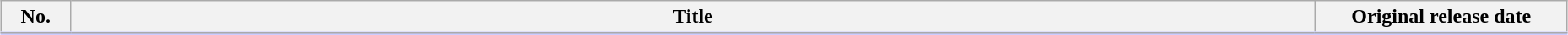<table class="wikitable" style="width:98%; margin:auto; background:#FFF;">
<tr style="border-bottom: 3px solid #CCF;">
<th style="width:3em;">No.</th>
<th>Title</th>
<th style="width:12em;">Original release date</th>
</tr>
<tr>
</tr>
</table>
